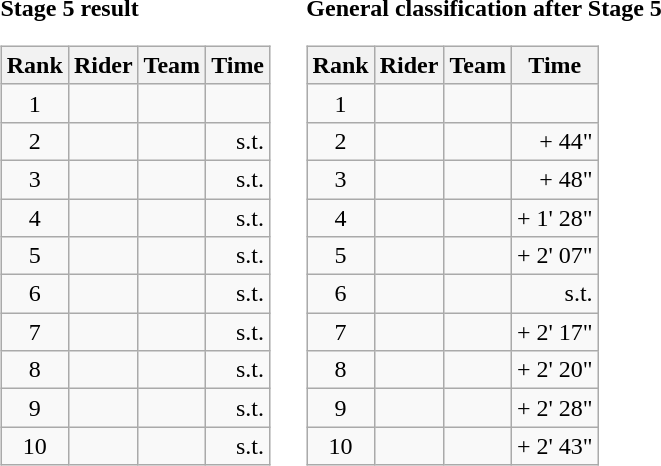<table>
<tr>
<td><strong>Stage 5 result</strong><br><table class="wikitable">
<tr>
<th scope="col">Rank</th>
<th scope="col">Rider</th>
<th scope="col">Team</th>
<th scope="col">Time</th>
</tr>
<tr>
<td style="text-align:center;">1</td>
<td></td>
<td></td>
<td style="text-align:right;"></td>
</tr>
<tr>
<td style="text-align:center;">2</td>
<td></td>
<td></td>
<td style="text-align:right;">s.t.</td>
</tr>
<tr>
<td style="text-align:center;">3</td>
<td></td>
<td></td>
<td style="text-align:right;">s.t.</td>
</tr>
<tr>
<td style="text-align:center;">4</td>
<td></td>
<td></td>
<td style="text-align:right;">s.t.</td>
</tr>
<tr>
<td style="text-align:center;">5</td>
<td></td>
<td></td>
<td style="text-align:right;">s.t.</td>
</tr>
<tr>
<td style="text-align:center;">6</td>
<td></td>
<td></td>
<td style="text-align:right;">s.t.</td>
</tr>
<tr>
<td style="text-align:center;">7</td>
<td></td>
<td></td>
<td style="text-align:right;">s.t.</td>
</tr>
<tr>
<td style="text-align:center;">8</td>
<td></td>
<td></td>
<td style="text-align:right;">s.t.</td>
</tr>
<tr>
<td style="text-align:center;">9</td>
<td></td>
<td></td>
<td style="text-align:right;">s.t.</td>
</tr>
<tr>
<td style="text-align:center;">10</td>
<td></td>
<td></td>
<td style="text-align:right;">s.t.</td>
</tr>
</table>
</td>
<td></td>
<td><strong>General classification after Stage 5</strong><br><table class="wikitable">
<tr>
<th scope="col">Rank</th>
<th scope="col">Rider</th>
<th scope="col">Team</th>
<th scope="col">Time</th>
</tr>
<tr>
<td style="text-align:center;">1</td>
<td></td>
<td></td>
<td style="text-align:right;"></td>
</tr>
<tr>
<td style="text-align:center;">2</td>
<td></td>
<td></td>
<td style="text-align:right;">+ 44"</td>
</tr>
<tr>
<td style="text-align:center;">3</td>
<td></td>
<td></td>
<td style="text-align:right;">+ 48"</td>
</tr>
<tr>
<td style="text-align:center;">4</td>
<td></td>
<td></td>
<td style="text-align:right;">+ 1' 28"</td>
</tr>
<tr>
<td style="text-align:center;">5</td>
<td></td>
<td></td>
<td style="text-align:right;">+ 2' 07"</td>
</tr>
<tr>
<td style="text-align:center;">6</td>
<td></td>
<td></td>
<td style="text-align:right;">s.t.</td>
</tr>
<tr>
<td style="text-align:center;">7</td>
<td></td>
<td></td>
<td style="text-align:right;">+ 2' 17"</td>
</tr>
<tr>
<td style="text-align:center;">8</td>
<td></td>
<td></td>
<td style="text-align:right;">+ 2' 20"</td>
</tr>
<tr>
<td style="text-align:center;">9</td>
<td></td>
<td></td>
<td style="text-align:right;">+ 2' 28"</td>
</tr>
<tr>
<td style="text-align:center;">10</td>
<td></td>
<td></td>
<td style="text-align:right;">+ 2' 43"</td>
</tr>
</table>
</td>
</tr>
</table>
